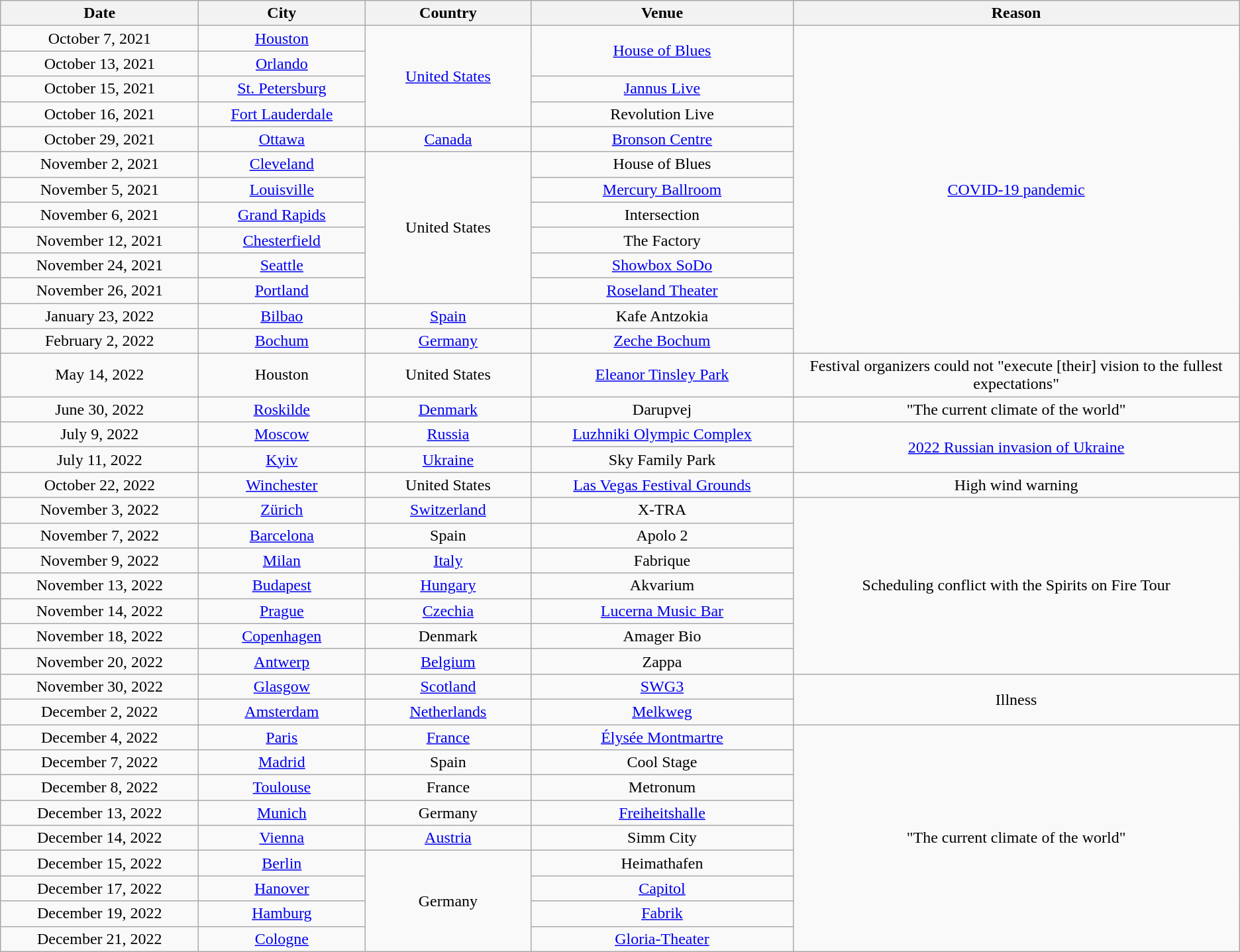<table class="wikitable" style="text-align:center;">
<tr>
<th scope="col" style="width:12em;">Date</th>
<th scope="col" style="width:10em;">City</th>
<th scope="col" style="width:10em;">Country</th>
<th scope="col" style="width:16em;">Venue</th>
<th>Reason</th>
</tr>
<tr>
<td>October 7, 2021</td>
<td><a href='#'>Houston</a></td>
<td rowspan="4"><a href='#'>United States</a></td>
<td rowspan="2"><a href='#'>House of Blues</a></td>
<td rowspan="13"><a href='#'>COVID-19 pandemic</a></td>
</tr>
<tr>
<td>October 13, 2021</td>
<td><a href='#'>Orlando</a></td>
</tr>
<tr>
<td>October 15, 2021</td>
<td><a href='#'>St. Petersburg</a></td>
<td><a href='#'>Jannus Live</a></td>
</tr>
<tr>
<td>October 16, 2021</td>
<td><a href='#'>Fort Lauderdale</a></td>
<td>Revolution Live</td>
</tr>
<tr>
<td>October 29, 2021</td>
<td><a href='#'>Ottawa</a></td>
<td><a href='#'>Canada</a></td>
<td><a href='#'>Bronson Centre</a></td>
</tr>
<tr>
<td>November 2, 2021</td>
<td><a href='#'>Cleveland</a></td>
<td rowspan="6">United States</td>
<td>House of Blues</td>
</tr>
<tr>
<td>November 5, 2021</td>
<td><a href='#'>Louisville</a></td>
<td><a href='#'>Mercury Ballroom</a></td>
</tr>
<tr>
<td>November 6, 2021</td>
<td><a href='#'>Grand Rapids</a></td>
<td>Intersection</td>
</tr>
<tr>
<td>November 12, 2021</td>
<td><a href='#'>Chesterfield</a></td>
<td>The Factory</td>
</tr>
<tr>
<td>November 24, 2021</td>
<td><a href='#'>Seattle</a></td>
<td><a href='#'>Showbox SoDo</a></td>
</tr>
<tr>
<td>November 26, 2021</td>
<td><a href='#'>Portland</a></td>
<td><a href='#'>Roseland Theater</a></td>
</tr>
<tr>
<td>January 23, 2022</td>
<td><a href='#'>Bilbao</a></td>
<td><a href='#'>Spain</a></td>
<td>Kafe Antzokia</td>
</tr>
<tr>
<td>February 2, 2022</td>
<td><a href='#'>Bochum</a></td>
<td><a href='#'>Germany</a></td>
<td><a href='#'>Zeche Bochum</a></td>
</tr>
<tr>
<td>May 14, 2022</td>
<td>Houston</td>
<td>United States</td>
<td><a href='#'>Eleanor Tinsley Park</a></td>
<td>Festival organizers could not "execute [their] vision to the fullest expectations"</td>
</tr>
<tr>
<td>June 30, 2022</td>
<td><a href='#'>Roskilde</a></td>
<td><a href='#'>Denmark</a></td>
<td>Darupvej</td>
<td>"The current climate of the world"</td>
</tr>
<tr>
<td>July 9, 2022</td>
<td><a href='#'>Moscow</a></td>
<td><a href='#'>Russia</a></td>
<td><a href='#'>Luzhniki Olympic Complex</a></td>
<td rowspan="2"><a href='#'>2022 Russian invasion of Ukraine</a></td>
</tr>
<tr>
<td>July 11, 2022</td>
<td><a href='#'>Kyiv</a></td>
<td><a href='#'>Ukraine</a></td>
<td>Sky Family Park</td>
</tr>
<tr>
<td>October 22, 2022</td>
<td><a href='#'>Winchester</a></td>
<td>United States</td>
<td><a href='#'>Las Vegas Festival Grounds</a></td>
<td>High wind warning</td>
</tr>
<tr>
<td>November 3, 2022</td>
<td><a href='#'>Zürich</a></td>
<td><a href='#'>Switzerland</a></td>
<td>X-TRA</td>
<td rowspan="7">Scheduling conflict with the Spirits on Fire Tour</td>
</tr>
<tr>
<td>November 7, 2022</td>
<td><a href='#'>Barcelona</a></td>
<td>Spain</td>
<td>Apolo 2</td>
</tr>
<tr>
<td>November 9, 2022</td>
<td><a href='#'>Milan</a></td>
<td><a href='#'>Italy</a></td>
<td>Fabrique</td>
</tr>
<tr>
<td>November 13, 2022</td>
<td><a href='#'>Budapest</a></td>
<td><a href='#'>Hungary</a></td>
<td>Akvarium</td>
</tr>
<tr>
<td>November 14, 2022</td>
<td><a href='#'>Prague</a></td>
<td><a href='#'>Czechia</a></td>
<td><a href='#'>Lucerna Music Bar</a></td>
</tr>
<tr>
<td>November 18, 2022</td>
<td><a href='#'>Copenhagen</a></td>
<td>Denmark</td>
<td>Amager Bio</td>
</tr>
<tr>
<td>November 20, 2022</td>
<td><a href='#'>Antwerp</a></td>
<td><a href='#'>Belgium</a></td>
<td>Zappa</td>
</tr>
<tr>
<td>November 30, 2022</td>
<td><a href='#'>Glasgow</a></td>
<td><a href='#'>Scotland</a></td>
<td><a href='#'>SWG3</a></td>
<td rowspan="2">Illness</td>
</tr>
<tr>
<td>December 2, 2022</td>
<td><a href='#'>Amsterdam</a></td>
<td><a href='#'>Netherlands</a></td>
<td><a href='#'>Melkweg</a></td>
</tr>
<tr>
<td>December 4, 2022</td>
<td><a href='#'>Paris</a></td>
<td><a href='#'>France</a></td>
<td><a href='#'>Élysée Montmartre</a></td>
<td rowspan="9">"The current climate of the world"</td>
</tr>
<tr>
<td>December 7, 2022</td>
<td><a href='#'>Madrid</a></td>
<td>Spain</td>
<td>Cool Stage</td>
</tr>
<tr>
<td>December 8, 2022</td>
<td><a href='#'>Toulouse</a></td>
<td>France</td>
<td>Metronum</td>
</tr>
<tr>
<td>December 13, 2022</td>
<td><a href='#'>Munich</a></td>
<td>Germany</td>
<td><a href='#'>Freiheitshalle</a></td>
</tr>
<tr>
<td>December 14, 2022</td>
<td><a href='#'>Vienna</a></td>
<td><a href='#'>Austria</a></td>
<td>Simm City</td>
</tr>
<tr>
<td>December 15, 2022</td>
<td><a href='#'>Berlin</a></td>
<td rowspan="4">Germany</td>
<td>Heimathafen</td>
</tr>
<tr>
<td>December 17, 2022</td>
<td><a href='#'>Hanover</a></td>
<td><a href='#'>Capitol</a></td>
</tr>
<tr>
<td>December 19, 2022</td>
<td><a href='#'>Hamburg</a></td>
<td><a href='#'>Fabrik</a></td>
</tr>
<tr>
<td>December 21, 2022</td>
<td><a href='#'>Cologne</a></td>
<td><a href='#'>Gloria-Theater</a></td>
</tr>
</table>
